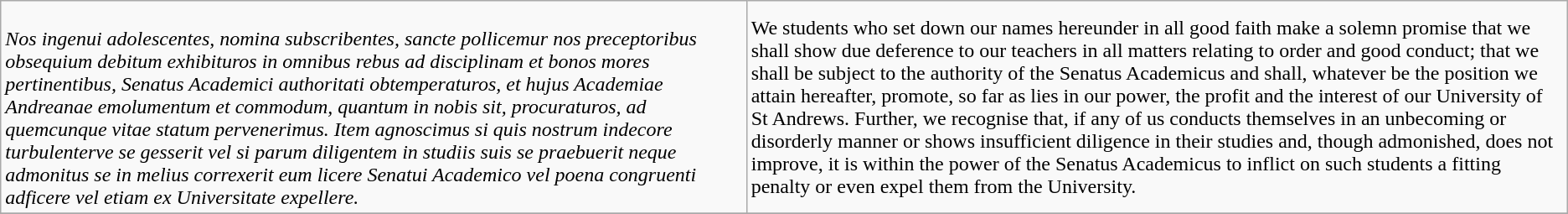<table class="wikitable">
<tr>
<td><br><em>Nos ingenui adolescentes, nomina subscribentes, sancte pollicemur nos preceptoribus obsequium debitum exhibituros in omnibus rebus ad disciplinam et bonos mores pertinentibus, Senatus Academici authoritati obtemperaturos, et hujus Academiae Andreanae emolumentum et commodum, quantum in nobis sit, procuraturos, ad quemcunque vitae statum pervenerimus. Item agnoscimus si quis nostrum indecore turbulenterve se gesserit vel si parum diligentem in studiis suis se praebuerit neque admonitus se in melius correxerit eum licere Senatui Academico vel poena congruenti adficere vel etiam ex Universitate expellere.</em></td>
<td>We students who set down our names hereunder in all good faith make a solemn promise that we shall show due deference to our teachers in all matters relating to order and good conduct; that we shall be subject to the authority of the Senatus Academicus and shall, whatever be the position we attain hereafter, promote, so far as lies in our power, the profit and the interest of our University of St Andrews. Further, we recognise that, if any of us conducts themselves in an unbecoming or disorderly manner or shows insufficient diligence in their studies and, though admonished, does not improve, it is within the power of the Senatus Academicus to inflict on such students a fitting penalty or even expel them from the University.</td>
</tr>
<tr>
</tr>
</table>
